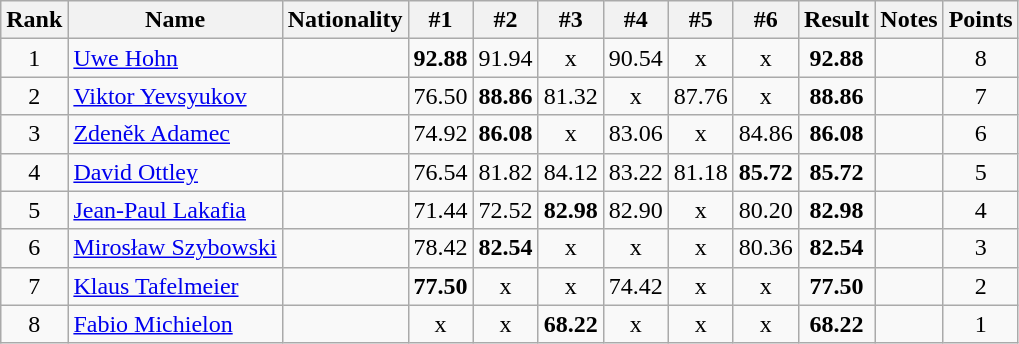<table class="wikitable sortable" style="text-align:center">
<tr>
<th>Rank</th>
<th>Name</th>
<th>Nationality</th>
<th>#1</th>
<th>#2</th>
<th>#3</th>
<th>#4</th>
<th>#5</th>
<th>#6</th>
<th>Result</th>
<th>Notes</th>
<th>Points</th>
</tr>
<tr>
<td>1</td>
<td align=left><a href='#'>Uwe Hohn</a></td>
<td align=left></td>
<td><strong>92.88</strong></td>
<td>91.94</td>
<td>x</td>
<td>90.54</td>
<td>x</td>
<td>x</td>
<td><strong>92.88</strong></td>
<td></td>
<td>8</td>
</tr>
<tr>
<td>2</td>
<td align=left><a href='#'>Viktor Yevsyukov</a></td>
<td align=left></td>
<td>76.50</td>
<td><strong>88.86</strong></td>
<td>81.32</td>
<td>x</td>
<td>87.76</td>
<td>x</td>
<td><strong>88.86</strong></td>
<td></td>
<td>7</td>
</tr>
<tr>
<td>3</td>
<td align=left><a href='#'>Zdeněk Adamec</a></td>
<td align=left></td>
<td>74.92</td>
<td><strong>86.08</strong></td>
<td>x</td>
<td>83.06</td>
<td>x</td>
<td>84.86</td>
<td><strong>86.08</strong></td>
<td></td>
<td>6</td>
</tr>
<tr>
<td>4</td>
<td align=left><a href='#'>David Ottley</a></td>
<td align=left></td>
<td>76.54</td>
<td>81.82</td>
<td>84.12</td>
<td>83.22</td>
<td>81.18</td>
<td><strong>85.72</strong></td>
<td><strong>85.72</strong></td>
<td></td>
<td>5</td>
</tr>
<tr>
<td>5</td>
<td align=left><a href='#'>Jean-Paul Lakafia</a></td>
<td align=left></td>
<td>71.44</td>
<td>72.52</td>
<td><strong>82.98</strong></td>
<td>82.90</td>
<td>x</td>
<td>80.20</td>
<td><strong>82.98</strong></td>
<td></td>
<td>4</td>
</tr>
<tr>
<td>6</td>
<td align=left><a href='#'>Mirosław Szybowski</a></td>
<td align=left></td>
<td>78.42</td>
<td><strong>82.54</strong></td>
<td>x</td>
<td>x</td>
<td>x</td>
<td>80.36</td>
<td><strong>82.54</strong></td>
<td></td>
<td>3</td>
</tr>
<tr>
<td>7</td>
<td align=left><a href='#'>Klaus Tafelmeier</a></td>
<td align=left></td>
<td><strong>77.50</strong></td>
<td>x</td>
<td>x</td>
<td>74.42</td>
<td>x</td>
<td>x</td>
<td><strong>77.50</strong></td>
<td></td>
<td>2</td>
</tr>
<tr>
<td>8</td>
<td align=left><a href='#'>Fabio Michielon</a></td>
<td align=left></td>
<td>x</td>
<td>x</td>
<td><strong>68.22</strong></td>
<td>x</td>
<td>x</td>
<td>x</td>
<td><strong>68.22</strong></td>
<td></td>
<td>1</td>
</tr>
</table>
